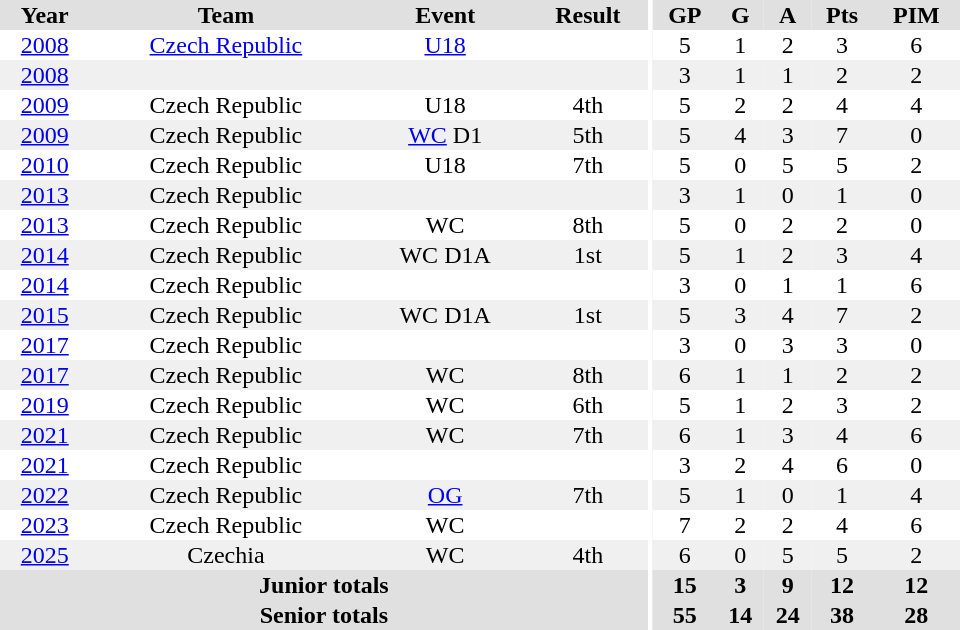<table border="0" cellpadding="1" cellspacing="0" style="text-align:center; width:40em">
<tr ALIGN="center" bgcolor="#e0e0e0">
<th>Year</th>
<th>Team</th>
<th>Event</th>
<th>Result</th>
<th rowspan="99" bgcolor="#ffffff"></th>
<th>GP</th>
<th>G</th>
<th>A</th>
<th>Pts</th>
<th>PIM</th>
</tr>
<tr>
<td><a href='#'>2008</a></td>
<td><a href='#'>Czech Republic</a></td>
<td><a href='#'>U18</a></td>
<td></td>
<td>5</td>
<td>1</td>
<td>2</td>
<td>3</td>
<td>6</td>
</tr>
<tr bgcolor="#f0f0f0">
<td><a href='#'>2008</a></td>
<td></td>
<td></td>
<td></td>
<td>3</td>
<td>1</td>
<td>1</td>
<td>2</td>
<td>2</td>
</tr>
<tr>
<td><a href='#'>2009</a></td>
<td>Czech Republic</td>
<td>U18</td>
<td>4th</td>
<td>5</td>
<td>2</td>
<td>2</td>
<td>4</td>
<td>4</td>
</tr>
<tr bgcolor="#f0f0f0">
<td><a href='#'>2009</a></td>
<td>Czech Republic</td>
<td><a href='#'>WC</a> D1</td>
<td>5th</td>
<td>5</td>
<td>4</td>
<td>3</td>
<td>7</td>
<td>0</td>
</tr>
<tr>
<td><a href='#'>2010</a></td>
<td>Czech Republic</td>
<td>U18</td>
<td>7th</td>
<td>5</td>
<td>0</td>
<td>5</td>
<td>5</td>
<td>2</td>
</tr>
<tr bgcolor="#f0f0f0">
<td><a href='#'>2013</a></td>
<td>Czech Republic</td>
<td></td>
<td></td>
<td>3</td>
<td>1</td>
<td>0</td>
<td>1</td>
<td>0</td>
</tr>
<tr>
<td><a href='#'>2013</a></td>
<td>Czech Republic</td>
<td>WC</td>
<td>8th</td>
<td>5</td>
<td>0</td>
<td>2</td>
<td>2</td>
<td>0</td>
</tr>
<tr bgcolor="#f0f0f0">
<td><a href='#'>2014</a></td>
<td>Czech Republic</td>
<td>WC D1A</td>
<td>1st</td>
<td>5</td>
<td>1</td>
<td>2</td>
<td>3</td>
<td>4</td>
</tr>
<tr>
<td><a href='#'>2014</a></td>
<td>Czech Republic</td>
<td></td>
<td></td>
<td>3</td>
<td>0</td>
<td>1</td>
<td>1</td>
<td>6</td>
</tr>
<tr bgcolor="#f0f0f0">
<td><a href='#'>2015</a></td>
<td>Czech Republic</td>
<td>WC D1A</td>
<td>1st</td>
<td>5</td>
<td>3</td>
<td>4</td>
<td>7</td>
<td>2</td>
</tr>
<tr>
<td><a href='#'>2017</a></td>
<td>Czech Republic</td>
<td></td>
<td></td>
<td>3</td>
<td>0</td>
<td>3</td>
<td>3</td>
<td>0</td>
</tr>
<tr bgcolor="#f0f0f0">
<td><a href='#'>2017</a></td>
<td>Czech Republic</td>
<td>WC</td>
<td>8th</td>
<td>6</td>
<td>1</td>
<td>1</td>
<td>2</td>
<td>2</td>
</tr>
<tr>
<td><a href='#'>2019</a></td>
<td>Czech Republic</td>
<td>WC</td>
<td>6th</td>
<td>5</td>
<td>1</td>
<td>2</td>
<td>3</td>
<td>2</td>
</tr>
<tr bgcolor="#f0f0f0">
<td><a href='#'>2021</a></td>
<td>Czech Republic</td>
<td>WC</td>
<td>7th</td>
<td>6</td>
<td>1</td>
<td>3</td>
<td>4</td>
<td>6</td>
</tr>
<tr>
<td><a href='#'>2021</a></td>
<td>Czech Republic</td>
<td></td>
<td></td>
<td>3</td>
<td>2</td>
<td>4</td>
<td>6</td>
<td>0</td>
</tr>
<tr bgcolor="#f0f0f0">
<td><a href='#'>2022</a></td>
<td>Czech Republic</td>
<td><a href='#'>OG</a></td>
<td>7th</td>
<td>5</td>
<td>1</td>
<td>0</td>
<td>1</td>
<td>4</td>
</tr>
<tr>
<td><a href='#'>2023</a></td>
<td>Czech Republic</td>
<td>WC</td>
<td></td>
<td>7</td>
<td>2</td>
<td>2</td>
<td>4</td>
<td>6</td>
</tr>
<tr bgcolor="#f0f0f0">
<td><a href='#'>2025</a></td>
<td>Czechia</td>
<td>WC</td>
<td>4th</td>
<td>6</td>
<td>0</td>
<td>5</td>
<td>5</td>
<td>2</td>
</tr>
<tr align="centre" bgcolor="#e0e0e0">
<th colspan="4">Junior totals</th>
<th>15</th>
<th>3</th>
<th>9</th>
<th>12</th>
<th>12</th>
</tr>
<tr align="centre" bgcolor="#e0e0e0">
<th colspan="4">Senior totals</th>
<th>55</th>
<th>14</th>
<th>24</th>
<th>38</th>
<th>28</th>
</tr>
</table>
